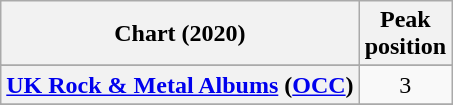<table class="wikitable sortable plainrowheaders" style="text-align:center">
<tr>
<th scope="col">Chart (2020)</th>
<th scope="col">Peak<br>position</th>
</tr>
<tr>
</tr>
<tr>
<th scope="row"><a href='#'>UK Rock & Metal Albums</a> (<a href='#'>OCC</a>)</th>
<td>3</td>
</tr>
<tr>
</tr>
</table>
